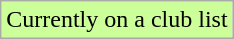<table class="wikitable">
<tr style="background:#cf9;">
<td>Currently on a club list</td>
</tr>
</table>
